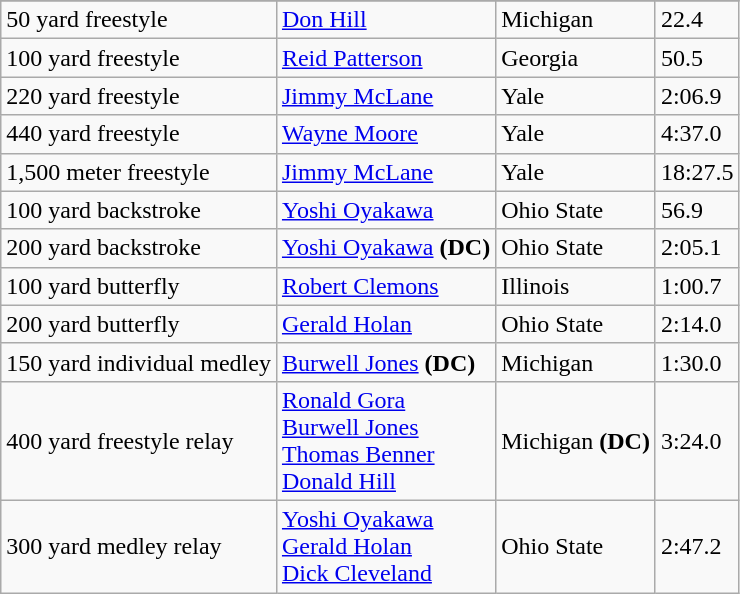<table class="wikitable sortable" style="text-align:left">
<tr>
</tr>
<tr>
<td>50 yard freestyle</td>
<td><a href='#'>Don Hill</a></td>
<td>Michigan</td>
<td>22.4</td>
</tr>
<tr>
<td>100 yard freestyle</td>
<td><a href='#'>Reid Patterson</a></td>
<td>Georgia</td>
<td>50.5</td>
</tr>
<tr>
<td>220 yard freestyle</td>
<td><a href='#'>Jimmy McLane</a></td>
<td>Yale</td>
<td>2:06.9</td>
</tr>
<tr>
<td>440 yard freestyle</td>
<td><a href='#'>Wayne Moore</a></td>
<td>Yale</td>
<td>4:37.0</td>
</tr>
<tr>
<td>1,500 meter freestyle</td>
<td><a href='#'>Jimmy McLane</a></td>
<td>Yale</td>
<td>18:27.5</td>
</tr>
<tr>
<td>100 yard backstroke</td>
<td><a href='#'>Yoshi Oyakawa</a></td>
<td>Ohio State</td>
<td>56.9</td>
</tr>
<tr>
<td>200 yard backstroke</td>
<td><a href='#'>Yoshi Oyakawa</a> <strong>(DC)</strong></td>
<td>Ohio State</td>
<td>2:05.1</td>
</tr>
<tr>
<td>100 yard butterfly</td>
<td><a href='#'>Robert Clemons</a></td>
<td>Illinois</td>
<td>1:00.7</td>
</tr>
<tr>
<td>200 yard butterfly</td>
<td><a href='#'>Gerald Holan</a></td>
<td>Ohio State</td>
<td>2:14.0</td>
</tr>
<tr>
<td>150 yard individual medley</td>
<td><a href='#'>Burwell Jones</a> <strong>(DC)</strong></td>
<td>Michigan</td>
<td>1:30.0</td>
</tr>
<tr>
<td>400 yard freestyle relay</td>
<td><a href='#'>Ronald Gora</a><br><a href='#'>Burwell Jones</a><br><a href='#'>Thomas Benner</a><br><a href='#'>Donald Hill</a></td>
<td>Michigan <strong>(DC)</strong></td>
<td>3:24.0</td>
</tr>
<tr>
<td>300 yard medley relay</td>
<td><a href='#'>Yoshi Oyakawa</a><br><a href='#'>Gerald Holan</a><br><a href='#'>Dick Cleveland</a></td>
<td>Ohio State</td>
<td>2:47.2</td>
</tr>
</table>
